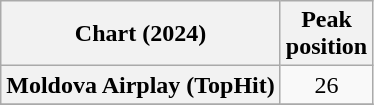<table class="wikitable plainrowheaders" style="text-align:center">
<tr>
<th scope="col">Chart (2024)</th>
<th scope="col">Peak<br>position</th>
</tr>
<tr>
<th scope="row">Moldova Airplay (TopHit)</th>
<td>26</td>
</tr>
<tr>
</tr>
</table>
